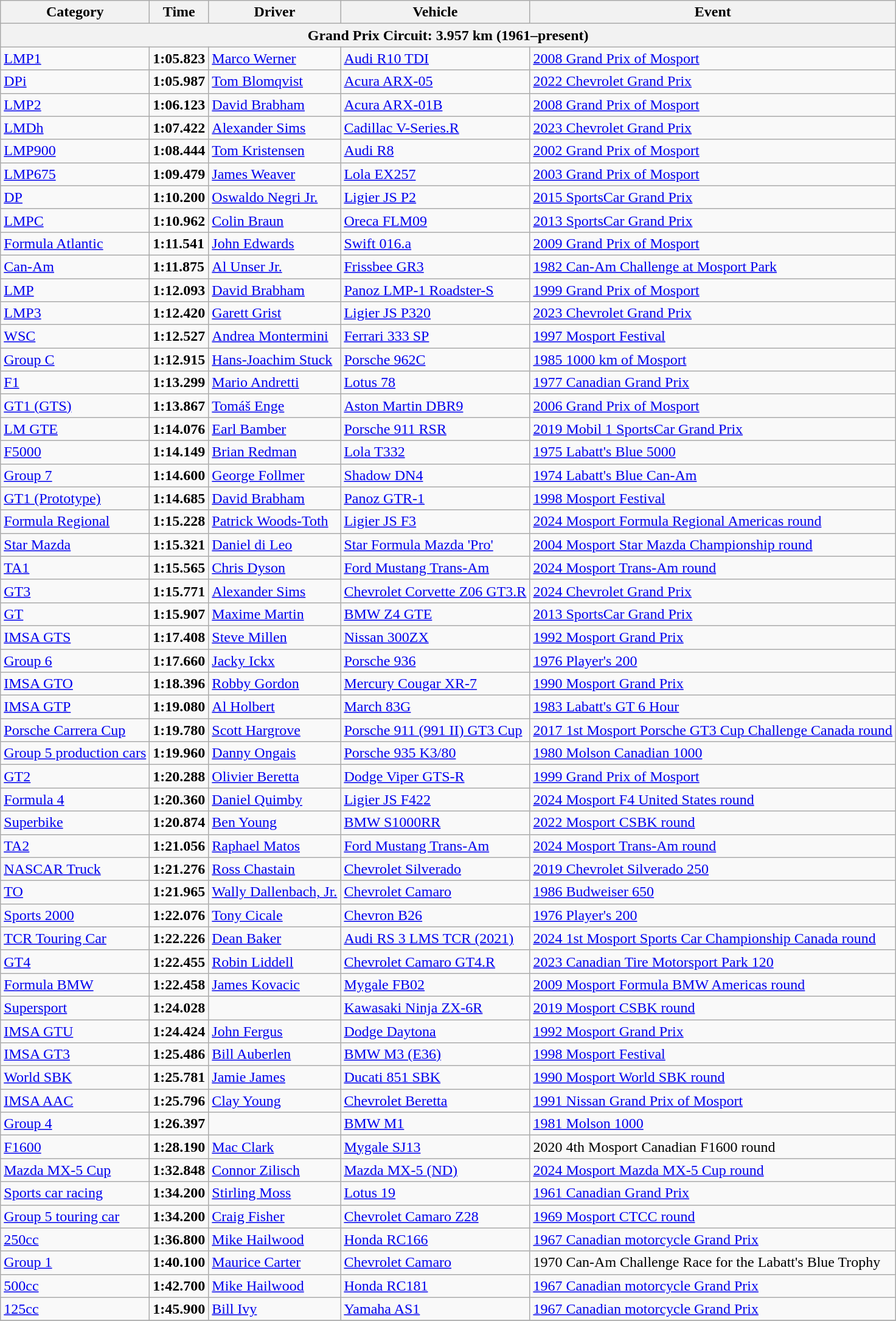<table class="wikitable">
<tr>
<th>Category</th>
<th>Time</th>
<th>Driver</th>
<th>Vehicle</th>
<th>Event</th>
</tr>
<tr>
<th colspan=5>Grand Prix Circuit: 3.957 km (1961–present)</th>
</tr>
<tr>
<td><a href='#'>LMP1</a></td>
<td><strong>1:05.823</strong></td>
<td><a href='#'>Marco Werner</a></td>
<td><a href='#'>Audi R10 TDI</a></td>
<td><a href='#'>2008 Grand Prix of Mosport</a></td>
</tr>
<tr>
<td><a href='#'>DPi</a></td>
<td><strong>1:05.987</strong></td>
<td><a href='#'>Tom Blomqvist</a></td>
<td><a href='#'>Acura ARX-05</a></td>
<td><a href='#'>2022 Chevrolet Grand Prix</a></td>
</tr>
<tr>
<td><a href='#'>LMP2</a></td>
<td><strong>1:06.123</strong></td>
<td><a href='#'>David Brabham</a></td>
<td><a href='#'>Acura ARX-01B</a></td>
<td><a href='#'>2008 Grand Prix of Mosport</a></td>
</tr>
<tr>
<td><a href='#'>LMDh</a></td>
<td><strong>1:07.422</strong></td>
<td><a href='#'>Alexander Sims</a></td>
<td><a href='#'>Cadillac V-Series.R</a></td>
<td><a href='#'>2023 Chevrolet Grand Prix</a></td>
</tr>
<tr>
<td><a href='#'>LMP900</a></td>
<td><strong>1:08.444</strong></td>
<td><a href='#'>Tom Kristensen</a></td>
<td><a href='#'>Audi R8</a></td>
<td><a href='#'>2002 Grand Prix of Mosport</a></td>
</tr>
<tr>
<td><a href='#'>LMP675</a></td>
<td><strong>1:09.479</strong></td>
<td><a href='#'>James Weaver</a></td>
<td><a href='#'>Lola EX257</a></td>
<td><a href='#'>2003 Grand Prix of Mosport</a></td>
</tr>
<tr>
<td><a href='#'>DP</a></td>
<td><strong>1:10.200</strong></td>
<td><a href='#'>Oswaldo Negri Jr.</a></td>
<td><a href='#'>Ligier JS P2</a></td>
<td><a href='#'>2015 SportsCar Grand Prix</a></td>
</tr>
<tr>
<td><a href='#'>LMPC</a></td>
<td><strong>1:10.962</strong></td>
<td><a href='#'>Colin Braun</a></td>
<td><a href='#'>Oreca FLM09</a></td>
<td><a href='#'>2013 SportsCar Grand Prix</a></td>
</tr>
<tr>
<td><a href='#'>Formula Atlantic</a></td>
<td><strong>1:11.541</strong></td>
<td><a href='#'>John Edwards</a></td>
<td><a href='#'>Swift 016.a</a></td>
<td><a href='#'>2009 Grand Prix of Mosport</a></td>
</tr>
<tr>
<td><a href='#'>Can-Am</a></td>
<td><strong>1:11.875</strong></td>
<td><a href='#'>Al Unser Jr.</a></td>
<td><a href='#'>Frissbee GR3</a></td>
<td><a href='#'>1982 Can-Am Challenge at Mosport Park</a></td>
</tr>
<tr>
<td><a href='#'>LMP</a></td>
<td><strong>1:12.093</strong></td>
<td><a href='#'>David Brabham</a></td>
<td><a href='#'>Panoz LMP-1 Roadster-S</a></td>
<td><a href='#'>1999 Grand Prix of Mosport</a></td>
</tr>
<tr>
<td><a href='#'>LMP3</a></td>
<td><strong>1:12.420</strong></td>
<td><a href='#'>Garett Grist</a></td>
<td><a href='#'>Ligier JS P320</a></td>
<td><a href='#'>2023 Chevrolet Grand Prix</a></td>
</tr>
<tr>
<td><a href='#'>WSC</a></td>
<td><strong>1:12.527</strong></td>
<td><a href='#'>Andrea Montermini</a></td>
<td><a href='#'>Ferrari 333 SP</a></td>
<td><a href='#'>1997 Mosport Festival</a></td>
</tr>
<tr>
<td><a href='#'>Group C</a></td>
<td><strong>1:12.915</strong></td>
<td><a href='#'>Hans-Joachim Stuck</a></td>
<td><a href='#'>Porsche 962C</a></td>
<td><a href='#'>1985 1000 km of Mosport</a></td>
</tr>
<tr>
<td><a href='#'>F1</a></td>
<td><strong>1:13.299</strong></td>
<td><a href='#'>Mario Andretti</a></td>
<td><a href='#'>Lotus 78</a></td>
<td><a href='#'>1977 Canadian Grand Prix</a></td>
</tr>
<tr>
<td><a href='#'>GT1 (GTS)</a></td>
<td><strong>1:13.867</strong></td>
<td><a href='#'>Tomáš Enge</a></td>
<td><a href='#'>Aston Martin DBR9</a></td>
<td><a href='#'>2006 Grand Prix of Mosport</a></td>
</tr>
<tr>
<td><a href='#'>LM GTE</a></td>
<td><strong>1:14.076</strong></td>
<td><a href='#'>Earl Bamber</a></td>
<td><a href='#'>Porsche 911 RSR</a></td>
<td><a href='#'>2019 Mobil 1 SportsCar Grand Prix</a></td>
</tr>
<tr>
<td><a href='#'>F5000</a></td>
<td><strong>1:14.149</strong></td>
<td><a href='#'>Brian Redman</a></td>
<td><a href='#'>Lola T332</a></td>
<td><a href='#'>1975 Labatt's Blue 5000</a></td>
</tr>
<tr>
<td><a href='#'>Group 7</a></td>
<td><strong>1:14.600</strong></td>
<td><a href='#'>George Follmer</a></td>
<td><a href='#'>Shadow DN4</a></td>
<td><a href='#'>1974 Labatt's Blue Can-Am</a></td>
</tr>
<tr>
<td><a href='#'>GT1 (Prototype)</a></td>
<td><strong>1:14.685</strong></td>
<td><a href='#'>David Brabham</a></td>
<td><a href='#'>Panoz GTR-1</a></td>
<td><a href='#'>1998 Mosport Festival</a></td>
</tr>
<tr>
<td><a href='#'>Formula Regional</a></td>
<td><strong>1:15.228</strong></td>
<td><a href='#'>Patrick Woods-Toth</a></td>
<td><a href='#'>Ligier JS F3</a></td>
<td><a href='#'>2024 Mosport Formula Regional Americas round</a></td>
</tr>
<tr>
<td><a href='#'>Star Mazda</a></td>
<td><strong>1:15.321</strong></td>
<td><a href='#'>Daniel di Leo</a></td>
<td><a href='#'>Star Formula Mazda 'Pro'</a></td>
<td><a href='#'>2004 Mosport Star Mazda Championship round</a></td>
</tr>
<tr>
<td><a href='#'>TA1</a></td>
<td><strong>1:15.565</strong></td>
<td><a href='#'>Chris Dyson</a></td>
<td><a href='#'>Ford Mustang Trans-Am</a></td>
<td><a href='#'>2024 Mosport Trans-Am round</a></td>
</tr>
<tr>
<td><a href='#'>GT3</a></td>
<td><strong>1:15.771</strong></td>
<td><a href='#'>Alexander Sims</a></td>
<td><a href='#'>Chevrolet Corvette Z06 GT3.R</a></td>
<td><a href='#'>2024 Chevrolet Grand Prix</a></td>
</tr>
<tr>
<td><a href='#'>GT</a></td>
<td><strong>1:15.907</strong></td>
<td><a href='#'>Maxime Martin</a></td>
<td><a href='#'>BMW Z4 GTE</a></td>
<td><a href='#'>2013 SportsCar Grand Prix</a></td>
</tr>
<tr>
<td><a href='#'>IMSA GTS</a></td>
<td><strong>1:17.408</strong></td>
<td><a href='#'>Steve Millen</a></td>
<td><a href='#'>Nissan 300ZX</a></td>
<td><a href='#'>1992 Mosport Grand Prix</a></td>
</tr>
<tr>
<td><a href='#'>Group 6</a></td>
<td><strong>1:17.660</strong></td>
<td><a href='#'>Jacky Ickx</a></td>
<td><a href='#'>Porsche 936</a></td>
<td><a href='#'>1976 Player's 200</a></td>
</tr>
<tr>
<td><a href='#'>IMSA GTO</a></td>
<td><strong>1:18.396</strong></td>
<td><a href='#'>Robby Gordon</a></td>
<td><a href='#'>Mercury Cougar XR-7</a></td>
<td><a href='#'>1990 Mosport Grand Prix</a></td>
</tr>
<tr>
<td><a href='#'>IMSA GTP</a></td>
<td><strong>1:19.080</strong></td>
<td><a href='#'>Al Holbert</a></td>
<td><a href='#'>March 83G</a></td>
<td><a href='#'>1983 Labatt's GT 6 Hour</a></td>
</tr>
<tr>
<td><a href='#'>Porsche Carrera Cup</a></td>
<td><strong>1:19.780</strong></td>
<td><a href='#'>Scott Hargrove</a></td>
<td><a href='#'>Porsche 911 (991 II) GT3 Cup</a></td>
<td><a href='#'>2017 1st Mosport Porsche GT3 Cup Challenge Canada round</a></td>
</tr>
<tr>
<td><a href='#'>Group 5 production cars</a></td>
<td><strong>1:19.960</strong></td>
<td><a href='#'>Danny Ongais</a></td>
<td><a href='#'>Porsche 935 K3/80</a></td>
<td><a href='#'>1980 Molson Canadian 1000</a></td>
</tr>
<tr>
<td><a href='#'>GT2</a></td>
<td><strong>1:20.288</strong></td>
<td><a href='#'>Olivier Beretta</a></td>
<td><a href='#'>Dodge Viper GTS-R</a></td>
<td><a href='#'>1999 Grand Prix of Mosport</a></td>
</tr>
<tr>
<td><a href='#'>Formula 4</a></td>
<td><strong>1:20.360</strong></td>
<td><a href='#'>Daniel Quimby</a></td>
<td><a href='#'>Ligier JS F422</a></td>
<td><a href='#'>2024 Mosport F4 United States round</a></td>
</tr>
<tr>
<td><a href='#'>Superbike</a></td>
<td><strong>1:20.874</strong></td>
<td><a href='#'>Ben Young</a></td>
<td><a href='#'>BMW S1000RR</a></td>
<td><a href='#'>2022 Mosport CSBK round</a></td>
</tr>
<tr>
<td><a href='#'>TA2</a></td>
<td><strong>1:21.056</strong></td>
<td><a href='#'>Raphael Matos</a></td>
<td><a href='#'>Ford Mustang Trans-Am</a></td>
<td><a href='#'>2024 Mosport Trans-Am round</a></td>
</tr>
<tr>
<td><a href='#'>NASCAR Truck</a></td>
<td><strong>1:21.276</strong></td>
<td><a href='#'>Ross Chastain</a></td>
<td><a href='#'>Chevrolet Silverado</a></td>
<td><a href='#'>2019 Chevrolet Silverado 250</a></td>
</tr>
<tr>
<td><a href='#'>TO</a></td>
<td><strong>1:21.965</strong></td>
<td><a href='#'>Wally Dallenbach, Jr.</a></td>
<td><a href='#'>Chevrolet Camaro</a></td>
<td><a href='#'>1986 Budweiser 650</a></td>
</tr>
<tr>
<td><a href='#'>Sports 2000</a></td>
<td><strong>1:22.076</strong></td>
<td><a href='#'>Tony Cicale</a></td>
<td><a href='#'>Chevron B26</a></td>
<td><a href='#'>1976 Player's 200</a></td>
</tr>
<tr>
<td><a href='#'>TCR Touring Car</a></td>
<td><strong>1:22.226</strong></td>
<td><a href='#'>Dean Baker</a></td>
<td><a href='#'>Audi RS 3 LMS TCR (2021)</a></td>
<td><a href='#'>2024 1st Mosport Sports Car Championship Canada round</a></td>
</tr>
<tr>
<td><a href='#'>GT4</a></td>
<td><strong>1:22.455</strong></td>
<td><a href='#'>Robin Liddell</a></td>
<td><a href='#'>Chevrolet Camaro GT4.R</a></td>
<td><a href='#'>2023 Canadian Tire Motorsport Park 120</a></td>
</tr>
<tr>
<td><a href='#'>Formula BMW</a></td>
<td><strong>1:22.458</strong></td>
<td><a href='#'>James Kovacic</a></td>
<td><a href='#'>Mygale FB02</a></td>
<td><a href='#'>2009 Mosport Formula BMW Americas round</a></td>
</tr>
<tr>
<td><a href='#'>Supersport</a></td>
<td><strong>1:24.028</strong></td>
<td></td>
<td><a href='#'>Kawasaki Ninja ZX-6R</a></td>
<td><a href='#'>2019 Mosport CSBK round</a></td>
</tr>
<tr>
<td><a href='#'>IMSA GTU</a></td>
<td><strong>1:24.424</strong></td>
<td><a href='#'>John Fergus</a></td>
<td><a href='#'>Dodge Daytona</a></td>
<td><a href='#'>1992 Mosport Grand Prix</a></td>
</tr>
<tr>
<td><a href='#'>IMSA GT3</a></td>
<td><strong>1:25.486</strong></td>
<td><a href='#'>Bill Auberlen</a></td>
<td><a href='#'>BMW M3 (E36)</a></td>
<td><a href='#'>1998 Mosport Festival</a></td>
</tr>
<tr>
<td><a href='#'>World SBK</a></td>
<td><strong>1:25.781</strong></td>
<td><a href='#'>Jamie James</a></td>
<td><a href='#'>Ducati 851 SBK</a></td>
<td><a href='#'>1990 Mosport World SBK round</a></td>
</tr>
<tr>
<td><a href='#'>IMSA AAC</a></td>
<td><strong>1:25.796</strong></td>
<td><a href='#'>Clay Young</a></td>
<td><a href='#'>Chevrolet Beretta</a></td>
<td><a href='#'>1991 Nissan Grand Prix of Mosport</a></td>
</tr>
<tr>
<td><a href='#'>Group 4</a></td>
<td><strong>1:26.397</strong></td>
<td></td>
<td><a href='#'>BMW M1</a></td>
<td><a href='#'>1981 Molson 1000</a></td>
</tr>
<tr>
<td><a href='#'>F1600</a></td>
<td><strong>1:28.190</strong></td>
<td><a href='#'>Mac Clark</a></td>
<td><a href='#'>Mygale SJ13</a></td>
<td>2020 4th Mosport Canadian F1600 round</td>
</tr>
<tr>
<td><a href='#'>Mazda MX-5 Cup</a></td>
<td><strong>1:32.848</strong></td>
<td><a href='#'>Connor Zilisch</a></td>
<td><a href='#'>Mazda MX-5 (ND)</a></td>
<td><a href='#'>2024 Mosport Mazda MX-5 Cup round</a></td>
</tr>
<tr>
<td><a href='#'>Sports car racing</a></td>
<td><strong>1:34.200</strong></td>
<td><a href='#'>Stirling Moss</a></td>
<td><a href='#'>Lotus 19</a></td>
<td><a href='#'>1961 Canadian Grand Prix</a></td>
</tr>
<tr>
<td><a href='#'>Group 5 touring car</a></td>
<td><strong>1:34.200</strong></td>
<td><a href='#'>Craig Fisher</a></td>
<td><a href='#'>Chevrolet Camaro Z28</a></td>
<td><a href='#'>1969 Mosport CTCC round</a></td>
</tr>
<tr>
<td><a href='#'>250cc</a></td>
<td><strong>1:36.800</strong></td>
<td><a href='#'>Mike Hailwood</a></td>
<td><a href='#'>Honda RC166</a></td>
<td><a href='#'>1967 Canadian motorcycle Grand Prix</a></td>
</tr>
<tr>
<td><a href='#'>Group 1</a></td>
<td><strong>1:40.100</strong></td>
<td><a href='#'>Maurice Carter</a></td>
<td><a href='#'>Chevrolet Camaro</a></td>
<td>1970 Can-Am Challenge Race for the Labatt's Blue Trophy</td>
</tr>
<tr>
<td><a href='#'>500cc</a></td>
<td><strong>1:42.700</strong></td>
<td><a href='#'>Mike Hailwood</a></td>
<td><a href='#'>Honda RC181</a></td>
<td><a href='#'>1967 Canadian motorcycle Grand Prix</a></td>
</tr>
<tr>
<td><a href='#'>125cc</a></td>
<td><strong>1:45.900</strong></td>
<td><a href='#'>Bill Ivy</a></td>
<td><a href='#'>Yamaha AS1</a></td>
<td><a href='#'>1967 Canadian motorcycle Grand Prix</a></td>
</tr>
<tr>
</tr>
</table>
